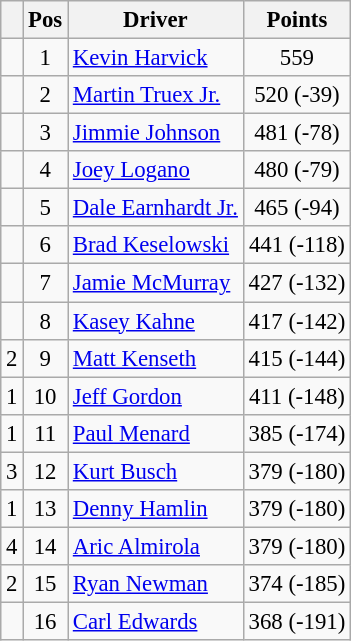<table class="wikitable" style="font-size: 95%;">
<tr>
<th></th>
<th>Pos</th>
<th>Driver</th>
<th>Points</th>
</tr>
<tr>
<td align="left"></td>
<td style="text-align:center;">1</td>
<td><a href='#'>Kevin Harvick</a></td>
<td style="text-align:center;">559</td>
</tr>
<tr>
<td align="left"></td>
<td style="text-align:center;">2</td>
<td><a href='#'>Martin Truex Jr.</a></td>
<td style="text-align:center;">520 (-39)</td>
</tr>
<tr>
<td align="left"></td>
<td style="text-align:center;">3</td>
<td><a href='#'>Jimmie Johnson</a></td>
<td style="text-align:center;">481 (-78)</td>
</tr>
<tr>
<td align="left"></td>
<td style="text-align:center;">4</td>
<td><a href='#'>Joey Logano</a></td>
<td style="text-align:center;">480 (-79)</td>
</tr>
<tr>
<td align="left"></td>
<td style="text-align:center;">5</td>
<td><a href='#'>Dale Earnhardt Jr.</a></td>
<td style="text-align:center;">465 (-94)</td>
</tr>
<tr>
<td align="left"></td>
<td style="text-align:center;">6</td>
<td><a href='#'>Brad Keselowski</a></td>
<td style="text-align:center;">441 (-118)</td>
</tr>
<tr>
<td align="left"></td>
<td style="text-align:center;">7</td>
<td><a href='#'>Jamie McMurray</a></td>
<td style="text-align:center;">427 (-132)</td>
</tr>
<tr>
<td align="left"></td>
<td style="text-align:center;">8</td>
<td><a href='#'>Kasey Kahne</a></td>
<td style="text-align:center;">417 (-142)</td>
</tr>
<tr>
<td align="left"> 2</td>
<td style="text-align:center;">9</td>
<td><a href='#'>Matt Kenseth</a></td>
<td style="text-align:center;">415 (-144)</td>
</tr>
<tr>
<td align="left"> 1</td>
<td style="text-align:center;">10</td>
<td><a href='#'>Jeff Gordon</a></td>
<td style="text-align:center;">411 (-148)</td>
</tr>
<tr>
<td align="left"> 1</td>
<td style="text-align:center;">11</td>
<td><a href='#'>Paul Menard</a></td>
<td style="text-align:center;">385 (-174)</td>
</tr>
<tr>
<td align="left"> 3</td>
<td style="text-align:center;">12</td>
<td><a href='#'>Kurt Busch</a></td>
<td style="text-align:center;">379 (-180)</td>
</tr>
<tr>
<td align="left"> 1</td>
<td style="text-align:center;">13</td>
<td><a href='#'>Denny Hamlin</a></td>
<td style="text-align:center;">379 (-180)</td>
</tr>
<tr>
<td align="left"> 4</td>
<td style="text-align:center;">14</td>
<td><a href='#'>Aric Almirola</a></td>
<td style="text-align:center;">379 (-180)</td>
</tr>
<tr>
<td align="left"> 2</td>
<td style="text-align:center;">15</td>
<td><a href='#'>Ryan Newman</a></td>
<td style="text-align:center;">374 (-185)</td>
</tr>
<tr>
<td align="left"></td>
<td style="text-align:center;">16</td>
<td><a href='#'>Carl Edwards</a></td>
<td style="text-align:center;">368 (-191)</td>
</tr>
</table>
